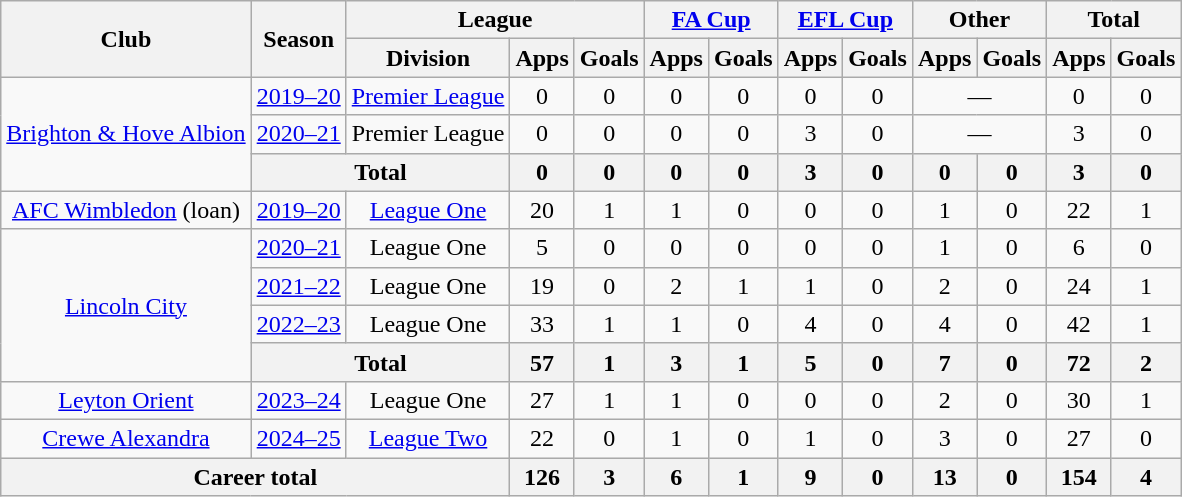<table class=wikitable style=text-align:center>
<tr>
<th rowspan="2">Club</th>
<th rowspan="2">Season</th>
<th colspan="3">League</th>
<th colspan="2"><a href='#'>FA Cup</a></th>
<th colspan="2"><a href='#'>EFL Cup</a></th>
<th colspan="2">Other</th>
<th colspan="2">Total</th>
</tr>
<tr>
<th>Division</th>
<th>Apps</th>
<th>Goals</th>
<th>Apps</th>
<th>Goals</th>
<th>Apps</th>
<th>Goals</th>
<th>Apps</th>
<th>Goals</th>
<th>Apps</th>
<th>Goals</th>
</tr>
<tr>
<td rowspan="3"><a href='#'>Brighton & Hove Albion</a></td>
<td><a href='#'>2019–20</a></td>
<td><a href='#'>Premier League</a></td>
<td>0</td>
<td>0</td>
<td>0</td>
<td>0</td>
<td>0</td>
<td>0</td>
<td colspan="2">—</td>
<td>0</td>
<td>0</td>
</tr>
<tr>
<td><a href='#'>2020–21</a></td>
<td>Premier League</td>
<td>0</td>
<td>0</td>
<td>0</td>
<td>0</td>
<td>3</td>
<td>0</td>
<td colspan="2">—</td>
<td>3</td>
<td>0</td>
</tr>
<tr>
<th colspan="2">Total</th>
<th>0</th>
<th>0</th>
<th>0</th>
<th>0</th>
<th>3</th>
<th>0</th>
<th>0</th>
<th>0</th>
<th>3</th>
<th>0</th>
</tr>
<tr>
<td><a href='#'>AFC Wimbledon</a> (loan)</td>
<td><a href='#'>2019–20</a></td>
<td><a href='#'>League One</a></td>
<td>20</td>
<td>1</td>
<td>1</td>
<td>0</td>
<td>0</td>
<td>0</td>
<td>1</td>
<td>0</td>
<td>22</td>
<td>1</td>
</tr>
<tr>
<td rowspan="4"><a href='#'>Lincoln City</a></td>
<td><a href='#'>2020–21</a></td>
<td>League One</td>
<td>5</td>
<td>0</td>
<td>0</td>
<td>0</td>
<td>0</td>
<td>0</td>
<td>1</td>
<td>0</td>
<td>6</td>
<td>0</td>
</tr>
<tr>
<td><a href='#'>2021–22</a></td>
<td>League One</td>
<td>19</td>
<td>0</td>
<td>2</td>
<td>1</td>
<td>1</td>
<td>0</td>
<td>2</td>
<td>0</td>
<td>24</td>
<td>1</td>
</tr>
<tr>
<td><a href='#'>2022–23</a></td>
<td>League One</td>
<td>33</td>
<td>1</td>
<td>1</td>
<td>0</td>
<td>4</td>
<td>0</td>
<td>4</td>
<td>0</td>
<td>42</td>
<td>1</td>
</tr>
<tr>
<th colspan="2">Total</th>
<th>57</th>
<th>1</th>
<th>3</th>
<th>1</th>
<th>5</th>
<th>0</th>
<th>7</th>
<th>0</th>
<th>72</th>
<th>2</th>
</tr>
<tr>
<td><a href='#'>Leyton Orient</a></td>
<td><a href='#'>2023–24</a></td>
<td>League One</td>
<td>27</td>
<td>1</td>
<td>1</td>
<td>0</td>
<td>0</td>
<td>0</td>
<td>2</td>
<td>0</td>
<td>30</td>
<td>1</td>
</tr>
<tr>
<td><a href='#'>Crewe Alexandra</a></td>
<td><a href='#'>2024–25</a></td>
<td><a href='#'>League Two</a></td>
<td>22</td>
<td>0</td>
<td>1</td>
<td>0</td>
<td>1</td>
<td>0</td>
<td>3</td>
<td>0</td>
<td>27</td>
<td>0</td>
</tr>
<tr>
<th colspan="3">Career total</th>
<th>126</th>
<th>3</th>
<th>6</th>
<th>1</th>
<th>9</th>
<th>0</th>
<th>13</th>
<th>0</th>
<th>154</th>
<th>4</th>
</tr>
</table>
